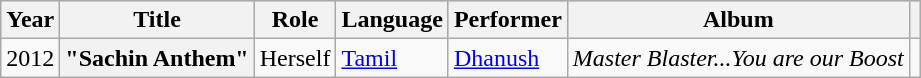<table class="wikitable sortable plainrowheaders">
<tr style="background:#ccc; text-align:center;">
<th scope="col" class="unsortable">Year</th>
<th scope="col" class="unsortable">Title</th>
<th scope="col" class="unsortable">Role</th>
<th scope="col" class="unsortable">Language</th>
<th scope="col" class="unsortable">Performer</th>
<th scope="col" class="unsortable">Album</th>
<th scope="col" class="unsortable"></th>
</tr>
<tr>
<td>2012</td>
<th scope="row">"Sachin Anthem"</th>
<td>Herself</td>
<td><a href='#'>Tamil</a></td>
<td><a href='#'>Dhanush</a></td>
<td style="text-align: center;"><em>Master Blaster...You are our Boost</em></td>
<td></td>
</tr>
</table>
